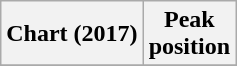<table class="wikitable plainrowheaders" style="text-align:center">
<tr>
<th scope="col">Chart (2017)</th>
<th scope="col">Peak<br> position</th>
</tr>
<tr>
</tr>
</table>
